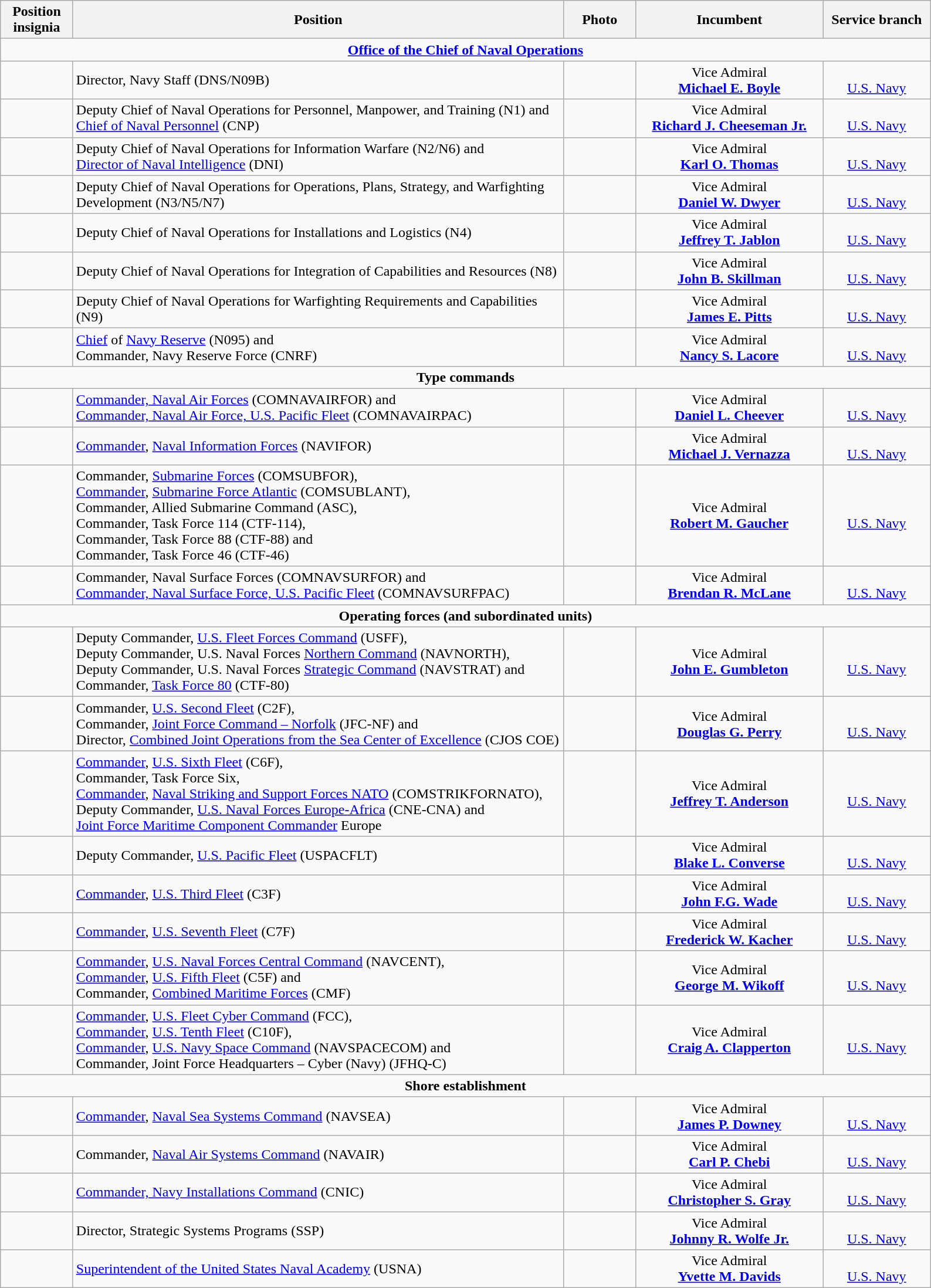<table class="wikitable">
<tr>
<th width="75" style="text-align:center">Position insignia</th>
<th width="550" style="text-align:center">Position</th>
<th width="75" style="text-align:center">Photo</th>
<th width="205" style="text-align:center">Incumbent</th>
<th width="115" style="text-align:center">Service branch</th>
</tr>
<tr>
<td colspan="5" style="text-align:center"><strong><a href='#'>Office of the Chief of Naval Operations</a></strong></td>
</tr>
<tr>
<td></td>
<td>Director, Navy Staff (DNS/N09B)</td>
<td></td>
<td style="text-align:center">Vice Admiral<br><strong><a href='#'>Michael E. Boyle</a></strong></td>
<td style="text-align:center"><br><a href='#'>U.S. Navy</a></td>
</tr>
<tr>
<td></td>
<td>Deputy Chief of Naval Operations for Personnel, Manpower, and Training (N1) and<br><a href='#'>Chief of Naval Personnel</a> (CNP)</td>
<td></td>
<td style="text-align:center">Vice Admiral<br><strong><a href='#'>Richard J. Cheeseman Jr.</a></strong></td>
<td style="text-align:center"><br><a href='#'>U.S. Navy</a></td>
</tr>
<tr>
<td></td>
<td>Deputy Chief of Naval Operations for Information Warfare (N2/N6) and<br><a href='#'>Director of Naval Intelligence</a> (DNI)</td>
<td></td>
<td style="text-align:center">Vice Admiral<br><strong><a href='#'>Karl O. Thomas</a></strong></td>
<td style="text-align:center"><br><a href='#'>U.S. Navy</a></td>
</tr>
<tr>
<td></td>
<td>Deputy Chief of Naval Operations for Operations, Plans, Strategy, and Warfighting Development (N3/N5/N7)</td>
<td></td>
<td style="text-align:center">Vice Admiral<br><strong><a href='#'>Daniel W. Dwyer</a></strong></td>
<td style="text-align:center"><br><a href='#'>U.S. Navy</a></td>
</tr>
<tr>
<td></td>
<td>Deputy Chief of Naval Operations for Installations and Logistics (N4)</td>
<td></td>
<td style="text-align:center">Vice Admiral<br><strong><a href='#'>Jeffrey T. Jablon</a></strong></td>
<td style="text-align:center"><br><a href='#'>U.S. Navy</a></td>
</tr>
<tr>
<td></td>
<td>Deputy Chief of Naval Operations for Integration of Capabilities and Resources (N8)</td>
<td></td>
<td style="text-align:center">Vice Admiral<br><strong><a href='#'>John B. Skillman</a></strong></td>
<td style="text-align:center"><br><a href='#'>U.S. Navy</a></td>
</tr>
<tr>
<td></td>
<td>Deputy Chief of Naval Operations for Warfighting Requirements and Capabilities (N9)</td>
<td></td>
<td style="text-align:center">Vice Admiral<br><strong><a href='#'>James E. Pitts</a></strong></td>
<td style="text-align:center"><br><a href='#'>U.S. Navy</a></td>
</tr>
<tr>
<td> </td>
<td><a href='#'>Chief</a> of <a href='#'>Navy Reserve</a> (N095) and<br>Commander, Navy Reserve Force (CNRF)</td>
<td></td>
<td style="text-align:center">Vice Admiral<br><strong><a href='#'>Nancy S. Lacore</a></strong></td>
<td style="text-align:center"><br><a href='#'>U.S. Navy</a></td>
</tr>
<tr>
<td colspan="5" style="text-align:center"><strong>Type commands</strong></td>
</tr>
<tr>
<td> </td>
<td><a href='#'>Commander, Naval Air Forces</a> (COMNAVAIRFOR) and<br><a href='#'>Commander, Naval Air Force, U.S. Pacific Fleet</a> (COMNAVAIRPAC)</td>
<td></td>
<td style="text-align:center">Vice Admiral<br><strong><a href='#'>Daniel L. Cheever</a></strong></td>
<td style="text-align:center"><br><a href='#'>U.S. Navy</a></td>
</tr>
<tr>
<td></td>
<td><a href='#'>Commander</a>, <a href='#'>Naval Information Forces</a> (NAVIFOR)</td>
<td></td>
<td style="text-align:center">Vice Admiral<br><strong><a href='#'>Michael J. Vernazza</a></strong></td>
<td style="text-align:center"><br><a href='#'>U.S. Navy</a></td>
</tr>
<tr>
<td>  </td>
<td>Commander, <a href='#'>Submarine Forces</a> (COMSUBFOR),<br><a href='#'>Commander</a>, <a href='#'>Submarine Force Atlantic</a> (COMSUBLANT),<br>Commander, Allied Submarine Command (ASC),<br>Commander, Task Force 114 (CTF-114),<br>Commander, Task Force 88 (CTF-88) and<br>Commander, Task Force 46 (CTF-46)</td>
<td></td>
<td style="text-align:center">Vice Admiral<br><strong><a href='#'>Robert M. Gaucher</a></strong></td>
<td style="text-align:center"><br><a href='#'>U.S. Navy</a></td>
</tr>
<tr>
<td> </td>
<td>Commander, Naval Surface Forces (COMNAVSURFOR) and<br><a href='#'>Commander, Naval Surface Force, U.S. Pacific Fleet</a> (COMNAVSURFPAC)</td>
<td></td>
<td style="text-align:center">Vice Admiral<br><strong><a href='#'>Brendan R. McLane</a></strong></td>
<td style="text-align:center"><br><a href='#'>U.S. Navy</a></td>
</tr>
<tr>
<td colspan="5" style="text-align:center"><strong>Operating forces (and subordinated units)</strong></td>
</tr>
<tr>
<td> </td>
<td>Deputy Commander, <a href='#'>U.S. Fleet Forces Command</a> (USFF),<br>Deputy Commander, U.S. Naval Forces <a href='#'>Northern Command</a> (NAVNORTH),<br>Deputy Commander, U.S. Naval Forces <a href='#'>Strategic Command</a> (NAVSTRAT) and Commander, <a href='#'>Task Force 80</a> (CTF-80)</td>
<td></td>
<td style="text-align:center">Vice Admiral<br><strong><a href='#'>John E. Gumbleton</a></strong></td>
<td style="text-align:center"><br><a href='#'>U.S. Navy</a></td>
</tr>
<tr>
<td>  </td>
<td>Commander, <a href='#'>U.S. Second Fleet</a> (C2F),<br>Commander, <a href='#'>Joint Force Command – Norfolk</a> (JFC-NF) and<br>Director, <a href='#'>Combined Joint Operations from the Sea Center of Excellence</a> (CJOS COE)</td>
<td></td>
<td style="text-align:center">Vice Admiral<br><strong><a href='#'>Douglas G. Perry</a></strong></td>
<td style="text-align:center"><br><a href='#'>U.S. Navy</a></td>
</tr>
<tr>
<td> </td>
<td><a href='#'>Commander</a>, <a href='#'>U.S. Sixth Fleet</a> (C6F),<br>Commander, Task Force Six,<br><a href='#'>Commander</a>, <a href='#'>Naval Striking and Support Forces NATO</a> (COMSTRIKFORNATO),<br>Deputy Commander, <a href='#'>U.S. Naval Forces Europe-Africa</a> (CNE-CNA) and<br><a href='#'>Joint Force Maritime Component Commander</a> Europe</td>
<td></td>
<td style="text-align:center">Vice Admiral<br><strong><a href='#'>Jeffrey T. Anderson</a></strong></td>
<td style="text-align:center"><br><a href='#'>U.S. Navy</a></td>
</tr>
<tr>
<td></td>
<td>Deputy Commander, <a href='#'>U.S. Pacific Fleet</a> (USPACFLT)</td>
<td></td>
<td style="text-align:center">Vice Admiral<br><strong><a href='#'>Blake L. Converse</a></strong></td>
<td style="text-align:center"><br><a href='#'>U.S. Navy</a></td>
</tr>
<tr>
<td></td>
<td><a href='#'>Commander</a>, <a href='#'>U.S. Third Fleet</a> (C3F)</td>
<td></td>
<td style="text-align:center">Vice Admiral<br><strong><a href='#'>John F.G. Wade</a></strong></td>
<td style="text-align:center"><br><a href='#'>U.S. Navy</a></td>
</tr>
<tr>
<td></td>
<td><a href='#'>Commander</a>, <a href='#'>U.S. Seventh Fleet</a> (C7F)</td>
<td></td>
<td style="text-align:center">Vice Admiral<br><strong><a href='#'>Frederick W. Kacher</a></strong></td>
<td style="text-align:center"><br><a href='#'>U.S. Navy</a></td>
</tr>
<tr>
<td>  </td>
<td><a href='#'>Commander</a>, <a href='#'>U.S. Naval Forces Central Command</a> (NAVCENT),<br><a href='#'>Commander</a>, <a href='#'>U.S. Fifth Fleet</a> (C5F) and<br>Commander, <a href='#'>Combined Maritime Forces</a> (CMF)</td>
<td></td>
<td style="text-align:center">Vice Admiral<br><strong><a href='#'>George M. Wikoff</a></strong></td>
<td style="text-align:center"><br><a href='#'>U.S. Navy</a></td>
</tr>
<tr>
<td>   </td>
<td><a href='#'>Commander</a>, <a href='#'>U.S. Fleet Cyber Command</a> (FCC),<br><a href='#'>Commander</a>, <a href='#'>U.S. Tenth Fleet</a> (C10F),<br><a href='#'>Commander</a>, <a href='#'>U.S. Navy Space Command</a> (NAVSPACECOM) and<br>Commander, Joint Force Headquarters – Cyber (Navy) (JFHQ-C)</td>
<td></td>
<td style="text-align:center">Vice Admiral<br><strong><a href='#'>Craig A. Clapperton</a></strong></td>
<td style="text-align:center"><br><a href='#'>U.S. Navy</a></td>
</tr>
<tr>
<td colspan="5" style="text-align:center"><strong>Shore establishment</strong></td>
</tr>
<tr>
<td></td>
<td><a href='#'>Commander</a>, <a href='#'>Naval Sea Systems Command</a> (NAVSEA)</td>
<td></td>
<td style="text-align:center">Vice Admiral<br><strong><a href='#'>James P. Downey</a></strong></td>
<td style="text-align:center"><br><a href='#'>U.S. Navy</a></td>
</tr>
<tr>
<td></td>
<td>Commander, <a href='#'>Naval Air Systems Command</a> (NAVAIR)</td>
<td></td>
<td style="text-align:center">Vice Admiral<br><strong><a href='#'>Carl P. Chebi</a></strong></td>
<td style="text-align:center"><br><a href='#'>U.S. Navy</a></td>
</tr>
<tr>
<td></td>
<td><a href='#'>Commander, Navy Installations Command</a> (CNIC)</td>
<td></td>
<td style="text-align:center">Vice Admiral<br><strong><a href='#'>Christopher S. Gray</a></strong></td>
<td style="text-align:center"><br><a href='#'>U.S. Navy</a></td>
</tr>
<tr>
<td></td>
<td>Director, Strategic Systems Programs (SSP)</td>
<td></td>
<td style="text-align:center">Vice Admiral<br><strong><a href='#'>Johnny R. Wolfe Jr.</a></strong></td>
<td style="text-align:center"><br><a href='#'>U.S. Navy</a></td>
</tr>
<tr>
<td></td>
<td><a href='#'>Superintendent of the United States Naval Academy</a> (USNA)</td>
<td></td>
<td style="text-align:center">Vice Admiral<br><strong><a href='#'>Yvette M. Davids</a></strong></td>
<td style="text-align:center"><br><a href='#'>U.S. Navy</a></td>
</tr>
</table>
